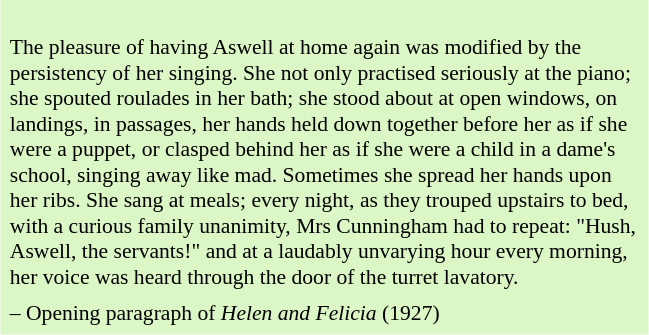<table class="toccolours" style="float: right; margin-left: 1em; margin-right: 2em; font-size: 90%; background:#dbf7c5; color:black; width:30em; max-width: 40%;" cellspacing="5">
<tr>
<td style="text-align: left;"><br>The pleasure of having Aswell at home again was modified by the persistency of her singing. She not only practised seriously at the piano; she spouted roulades in her bath; she stood about at open windows, on landings, in passages, her hands held down together before her as if she were a puppet, or clasped behind her as if she were a child in a dame's school, singing away like mad. Sometimes she spread her hands upon her ribs. She sang at meals; every night, as they trouped upstairs to bed, with a curious family unanimity, Mrs Cunningham had to repeat: "Hush, Aswell, the servants!" and at a laudably unvarying hour every morning, her voice was heard through the door of the turret lavatory.</td>
</tr>
<tr>
<td style="text-align: left;">– Opening paragraph of <em>Helen and Felicia</em> (1927)</td>
</tr>
</table>
